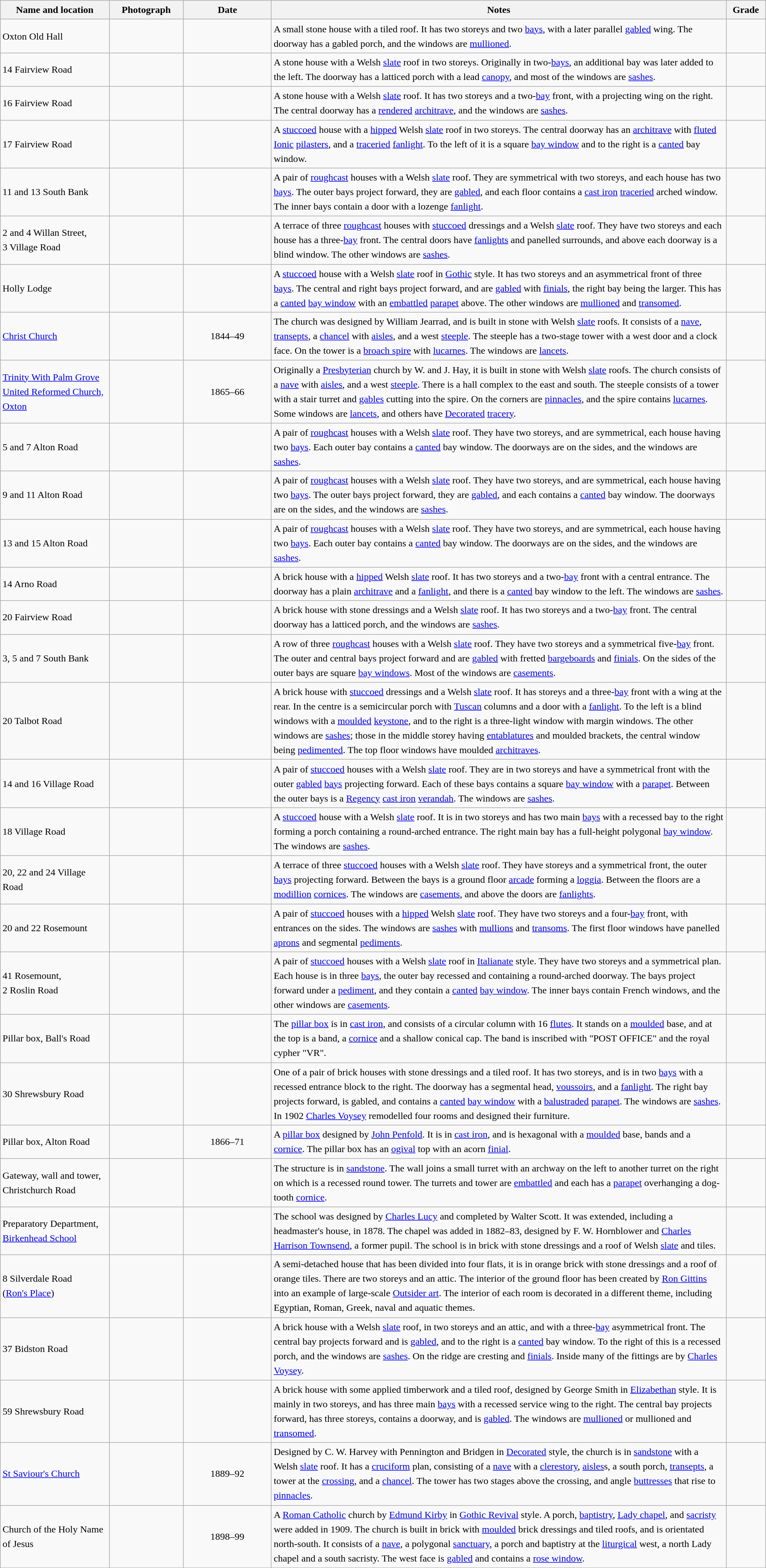<table class="wikitable sortable plainrowheaders" style="width:100%;border:0px;text-align:left;line-height:150%;">
<tr>
<th scope="col"  style="width:150px">Name and location</th>
<th scope="col"  style="width:100px" class="unsortable">Photograph</th>
<th scope="col"  style="width:120px">Date</th>
<th scope="col"  style="width:650px" class="unsortable">Notes</th>
<th scope="col"  style="width:50px">Grade</th>
</tr>
<tr>
<td>Oxton Old Hall<br><small></small></td>
<td></td>
<td align="center"></td>
<td>A small stone house with a tiled roof.  It has two storeys and two <a href='#'>bays</a>, with a later parallel <a href='#'>gabled</a> wing.  The doorway has a gabled porch, and the windows are <a href='#'>mullioned</a>.</td>
<td align="center" ></td>
</tr>
<tr>
<td>14 Fairview Road<br><small></small></td>
<td></td>
<td align="center"></td>
<td>A stone house with a Welsh <a href='#'>slate</a> roof in two storeys.  Originally in two-<a href='#'>bays</a>, an additional bay was later added to the left.  The doorway has a latticed porch with a lead <a href='#'>canopy</a>, and most of the windows are <a href='#'>sashes</a>.</td>
<td align="center" ></td>
</tr>
<tr>
<td>16 Fairview Road<br><small></small></td>
<td></td>
<td align="center"></td>
<td>A stone house with a Welsh <a href='#'>slate</a> roof.  It has two storeys and a two-<a href='#'>bay</a> front, with a projecting wing on the right.  The central doorway has a <a href='#'>rendered</a> <a href='#'>architrave</a>, and the windows are <a href='#'>sashes</a>.</td>
<td align="center" ></td>
</tr>
<tr>
<td>17 Fairview Road<br><small></small></td>
<td></td>
<td align="center"></td>
<td>A <a href='#'>stuccoed</a> house with a <a href='#'>hipped</a> Welsh <a href='#'>slate</a> roof in two storeys.  The central doorway has an <a href='#'>architrave</a> with <a href='#'>fluted</a> <a href='#'>Ionic</a> <a href='#'>pilasters</a>, and a <a href='#'>traceried</a> <a href='#'>fanlight</a>.  To the left of it is a square <a href='#'>bay window</a> and to the right is a <a href='#'>canted</a> bay window.</td>
<td align="center" ></td>
</tr>
<tr>
<td>11 and 13 South Bank<br><small></small></td>
<td></td>
<td align="center"></td>
<td>A pair of <a href='#'>roughcast</a> houses with a Welsh <a href='#'>slate</a> roof.  They are symmetrical with two storeys, and each house has two <a href='#'>bays</a>.  The outer bays project forward, they are <a href='#'>gabled</a>, and each floor contains a <a href='#'>cast iron</a> <a href='#'>traceried</a> arched window.  The inner bays contain a door with a lozenge <a href='#'>fanlight</a>.</td>
<td align="center" ></td>
</tr>
<tr>
<td>2 and 4 Willan Street,<br>3 Village Road<br><small></small></td>
<td></td>
<td align="center"></td>
<td>A terrace of three <a href='#'>roughcast</a> houses with <a href='#'>stuccoed</a> dressings and a Welsh <a href='#'>slate</a> roof.  They have two storeys and each house has a three-<a href='#'>bay</a> front.  The central doors have <a href='#'>fanlights</a> and panelled surrounds, and above each doorway is a blind window.  The other windows are <a href='#'>sashes</a>.</td>
<td align="center" ></td>
</tr>
<tr>
<td>Holly Lodge<br><small></small></td>
<td></td>
<td align="center"></td>
<td>A <a href='#'>stuccoed</a> house with a Welsh <a href='#'>slate</a> roof in <a href='#'>Gothic</a> style.  It has two storeys and an asymmetrical front of three <a href='#'>bays</a>.  The central and right bays project forward, and are <a href='#'>gabled</a> with <a href='#'>finials</a>, the right bay being the larger.  This has a <a href='#'>canted</a> <a href='#'>bay window</a> with an <a href='#'>embattled</a> <a href='#'>parapet</a> above.  The other windows are <a href='#'>mullioned</a> and <a href='#'>transomed</a>.</td>
<td align="center" ></td>
</tr>
<tr>
<td><a href='#'>Christ Church</a><br><small></small></td>
<td></td>
<td align="center">1844–49</td>
<td>The church was designed by William Jearrad, and is built in stone with Welsh <a href='#'>slate</a> roofs.  It consists of a <a href='#'>nave</a>, <a href='#'>transepts</a>, a <a href='#'>chancel</a> with <a href='#'>aisles</a>, and a west <a href='#'>steeple</a>.  The steeple has a two-stage tower with a west door and a clock face.  On the tower is a <a href='#'>broach spire</a> with <a href='#'>lucarnes</a>.  The windows are <a href='#'>lancets</a>.</td>
<td align="center" ></td>
</tr>
<tr>
<td><a href='#'>Trinity With Palm Grove United Reformed Church, Oxton</a><br><small></small></td>
<td></td>
<td align="center">1865–66</td>
<td>Originally a <a href='#'>Presbyterian</a> church by W. and J. Hay, it is built in stone with Welsh <a href='#'>slate</a> roofs.  The church consists of a <a href='#'>nave</a> with <a href='#'>aisles</a>, and a west <a href='#'>steeple</a>.  There is a hall complex to the east and south.  The steeple consists of a tower with a stair turret and <a href='#'>gables</a> cutting into the spire.  On the corners are <a href='#'>pinnacles</a>, and the spire contains <a href='#'>lucarnes</a>.  Some windows are <a href='#'>lancets</a>, and others have <a href='#'>Decorated</a> <a href='#'>tracery</a>.</td>
<td align="center" ></td>
</tr>
<tr>
<td>5 and 7 Alton Road<br><small></small></td>
<td></td>
<td align="center"></td>
<td>A pair of <a href='#'>roughcast</a> houses with a Welsh <a href='#'>slate</a> roof.  They have two storeys, and are symmetrical, each house having two <a href='#'>bays</a>.  Each outer bay contains a <a href='#'>canted</a> bay window.  The doorways are on the sides, and the windows are <a href='#'>sashes</a>.</td>
<td align="center" ></td>
</tr>
<tr>
<td>9 and 11 Alton Road<br><small></small></td>
<td></td>
<td align="center"></td>
<td>A pair of <a href='#'>roughcast</a> houses with a Welsh <a href='#'>slate</a> roof.  They have two storeys, and are symmetrical, each house having two <a href='#'>bays</a>.  The outer bays project forward, they are <a href='#'>gabled</a>, and each contains a <a href='#'>canted</a> bay window.  The doorways are on the sides, and the windows are <a href='#'>sashes</a>.</td>
<td align="center" ></td>
</tr>
<tr>
<td>13 and 15 Alton Road<br><small></small></td>
<td></td>
<td align="center"></td>
<td>A pair of <a href='#'>roughcast</a> houses with a Welsh <a href='#'>slate</a> roof.  They have two storeys, and are symmetrical, each house having two <a href='#'>bays</a>.  Each outer bay contains a <a href='#'>canted</a> bay window.  The doorways are on the sides, and the windows are <a href='#'>sashes</a>.</td>
<td align="center" ></td>
</tr>
<tr>
<td>14 Arno Road<br><small></small></td>
<td></td>
<td align="center"></td>
<td>A brick house with a <a href='#'>hipped</a> Welsh <a href='#'>slate</a> roof.  It has two storeys and a two-<a href='#'>bay</a> front with a central entrance.  The doorway has a plain <a href='#'>architrave</a> and a <a href='#'>fanlight</a>, and there is a <a href='#'>canted</a> bay window to the left.  The windows are <a href='#'>sashes</a>.</td>
<td align="center" ></td>
</tr>
<tr>
<td>20 Fairview Road<br><small></small></td>
<td></td>
<td align="center"></td>
<td>A brick house with stone dressings and a Welsh <a href='#'>slate</a> roof.  It has two storeys and a two-<a href='#'>bay</a> front.  The central doorway has a latticed porch, and the windows are <a href='#'>sashes</a>.</td>
<td align="center" ></td>
</tr>
<tr>
<td>3, 5 and 7 South Bank<br><small></small></td>
<td></td>
<td align="center"></td>
<td>A row of three <a href='#'>roughcast</a> houses with a Welsh <a href='#'>slate</a> roof.  They have two storeys and a symmetrical five-<a href='#'>bay</a> front.  The outer and central bays project forward and are <a href='#'>gabled</a> with fretted <a href='#'>bargeboards</a> and <a href='#'>finials</a>.  On the sides of the outer bays are square <a href='#'>bay windows</a>.  Most of the windows are <a href='#'>casements</a>.</td>
<td align="center" ></td>
</tr>
<tr>
<td>20 Talbot Road<br><small></small></td>
<td></td>
<td align="center"></td>
<td>A brick house with <a href='#'>stuccoed</a> dressings and a Welsh <a href='#'>slate</a> roof.  It has  storeys and a three-<a href='#'>bay</a> front with a wing at the rear.  In the centre is a semicircular porch with <a href='#'>Tuscan</a> columns and a door with a <a href='#'>fanlight</a>.  To the left is a blind windows with a <a href='#'>moulded</a> <a href='#'>keystone</a>, and to the right is a three-light window with margin windows.  The other windows are <a href='#'>sashes</a>; those in the middle storey having <a href='#'>entablatures</a> and moulded brackets, the central window being <a href='#'>pedimented</a>.  The top floor windows have moulded <a href='#'>architraves</a>.</td>
<td align="center" ></td>
</tr>
<tr>
<td>14 and 16 Village Road<br><small></small></td>
<td></td>
<td align="center"></td>
<td>A pair of <a href='#'>stuccoed</a> houses with a Welsh <a href='#'>slate</a> roof.  They are in two storeys and have a symmetrical front with the outer <a href='#'>gabled</a> <a href='#'>bays</a> projecting forward.  Each of these bays contains a square <a href='#'>bay window</a> with a <a href='#'>parapet</a>.  Between the outer bays is a <a href='#'>Regency</a> <a href='#'>cast iron</a> <a href='#'>verandah</a>.  The windows are <a href='#'>sashes</a>.</td>
<td align="center" ></td>
</tr>
<tr>
<td>18 Village Road<br><small></small></td>
<td></td>
<td align="center"></td>
<td>A <a href='#'>stuccoed</a> house with  a Welsh <a href='#'>slate</a> roof.  It is in two storeys and has two main <a href='#'>bays</a> with a recessed bay to the right forming a porch containing a round-arched entrance.  The right main bay has a full-height polygonal <a href='#'>bay window</a>.  The windows are <a href='#'>sashes</a>.</td>
<td align="center" ></td>
</tr>
<tr>
<td>20, 22 and 24 Village Road<br><small></small></td>
<td></td>
<td align="center"></td>
<td>A terrace of three <a href='#'>stuccoed</a> houses with a Welsh <a href='#'>slate</a> roof.  They have  storeys and a symmetrical front, the outer <a href='#'>bays</a> projecting forward.  Between the bays is a ground floor <a href='#'>arcade</a> forming a <a href='#'>loggia</a>.  Between the floors are a <a href='#'>modillion</a> <a href='#'>cornices</a>.  The windows are <a href='#'>casements</a>, and above the doors are <a href='#'>fanlights</a>.</td>
<td align="center" ></td>
</tr>
<tr>
<td>20 and 22 Rosemount<br><small></small></td>
<td></td>
<td align="center"></td>
<td>A pair of <a href='#'>stuccoed</a> houses with a <a href='#'>hipped</a> Welsh <a href='#'>slate</a> roof.  They have two storeys and a four-<a href='#'>bay</a> front, with entrances on the sides.  The windows are <a href='#'>sashes</a> with <a href='#'>mullions</a> and <a href='#'>transoms</a>.  The first floor windows have panelled <a href='#'>aprons</a> and segmental <a href='#'>pediments</a>.</td>
<td align="center" ></td>
</tr>
<tr>
<td>41 Rosemount,<br>2 Roslin Road<br><small></small></td>
<td></td>
<td align="center"></td>
<td>A pair of <a href='#'>stuccoed</a> houses with a Welsh <a href='#'>slate</a> roof in <a href='#'>Italianate</a> style.  They have two storeys and a symmetrical plan.  Each house is in three <a href='#'>bays</a>, the outer bay recessed and containing a round-arched doorway.  The bays project forward under a <a href='#'>pediment</a>, and they contain a <a href='#'>canted</a> <a href='#'>bay window</a>.  The inner bays contain French windows, and the other windows are <a href='#'>casements</a>.</td>
<td align="center" ></td>
</tr>
<tr>
<td>Pillar box, Ball's Road<br><small></small></td>
<td></td>
<td align="center"></td>
<td>The <a href='#'>pillar box</a> is in <a href='#'>cast iron</a>, and consists of a circular column with 16 <a href='#'>flutes</a>.  It stands on a <a href='#'>moulded</a> base, and at the top is a band, a <a href='#'>cornice</a> and a shallow conical cap.  The band is inscribed with "POST OFFICE" and the royal cypher "VR".</td>
<td align="center" ></td>
</tr>
<tr>
<td>30 Shrewsbury Road<br><small></small></td>
<td></td>
<td align="center"></td>
<td>One of a pair of brick houses with stone dressings and a tiled roof.  It has two storeys, and is in two <a href='#'>bays</a> with a recessed entrance block to the right.  The doorway has a segmental head, <a href='#'>voussoirs</a>, and a <a href='#'>fanlight</a>.  The right bay projects forward, is gabled, and contains a <a href='#'>canted</a> <a href='#'>bay window</a> with a <a href='#'>balustraded</a> <a href='#'>parapet</a>.  The windows are <a href='#'>sashes</a>.  In 1902 <a href='#'>Charles Voysey</a> remodelled four rooms and designed their furniture.</td>
<td align="center" ></td>
</tr>
<tr>
<td>Pillar box, Alton Road<br><small></small></td>
<td></td>
<td align="center">1866–71</td>
<td>A <a href='#'>pillar box</a> designed by <a href='#'>John Penfold</a>.  It is in <a href='#'>cast iron</a>, and is hexagonal with a <a href='#'>moulded</a> base, bands and a <a href='#'>cornice</a>.  The pillar box has an <a href='#'>ogival</a> top with an acorn <a href='#'>finial</a>.</td>
<td align="center" ></td>
</tr>
<tr>
<td>Gateway, wall and tower,<br>Christchurch Road<br><small></small></td>
<td></td>
<td align="center"></td>
<td>The structure is in <a href='#'>sandstone</a>.  The wall joins a small turret with an archway on the left to another turret on the right on which is a recessed round tower.  The turrets and tower are <a href='#'>embattled</a> and each has a <a href='#'>parapet</a> overhanging a dog-tooth <a href='#'>cornice</a>.</td>
<td align="center" ></td>
</tr>
<tr>
<td>Preparatory Department,<br><a href='#'>Birkenhead School</a><br><small></small></td>
<td></td>
<td align="center"></td>
<td>The school was designed by <a href='#'>Charles Lucy</a> and completed by Walter Scott.  It was extended, including a headmaster's house, in 1878.  The chapel was added in 1882–83, designed by F. W. Hornblower and <a href='#'>Charles Harrison Townsend</a>, a former pupil.  The school is in brick with stone dressings and a roof of Welsh <a href='#'>slate</a> and tiles.</td>
<td align="center" ></td>
</tr>
<tr>
<td>8 Silverdale Road<br>(<a href='#'>Ron's Place</a>)<br><small></small></td>
<td></td>
<td align="center"></td>
<td>A semi-detached house that has been divided into four flats, it is in orange brick with stone dressings and a roof of orange tiles.  There are two storeys and an attic.  The interior of the ground floor has been created by <a href='#'>Ron Gittins</a> into an example of large-scale <a href='#'>Outsider art</a>.  The interior of each room is decorated in a different theme, including Egyptian, Roman, Greek, naval and aquatic themes.</td>
<td align="center" ></td>
</tr>
<tr>
<td>37 Bidston Road<br><small></small></td>
<td></td>
<td align="center"></td>
<td>A brick house with a Welsh <a href='#'>slate</a> roof, in two storeys and an attic, and with a three-<a href='#'>bay</a> asymmetrical front.  The central bay projects forward and is <a href='#'>gabled</a>, and to the right is a <a href='#'>canted</a> bay window.  To the right of this is a recessed porch, and the windows are <a href='#'>sashes</a>.  On the ridge are cresting and <a href='#'>finials</a>.  Inside many of the fittings are by <a href='#'>Charles Voysey</a>.</td>
<td align="center" ></td>
</tr>
<tr>
<td>59 Shrewsbury Road<br><small></small></td>
<td></td>
<td align="center"></td>
<td>A brick house with some applied timberwork and a tiled roof, designed by George Smith in <a href='#'>Elizabethan</a> style.  It is mainly in two storeys, and has three main <a href='#'>bays</a> with a recessed service wing to the right.  The central bay projects forward, has three storeys, contains a doorway, and is <a href='#'>gabled</a>.  The windows are <a href='#'>mullioned</a> or mullioned and <a href='#'>transomed</a>.</td>
<td align="center" ></td>
</tr>
<tr>
<td><a href='#'>St Saviour's Church</a><br><small></small></td>
<td></td>
<td align="center">1889–92</td>
<td>Designed by C. W. Harvey with Pennington and Bridgen in <a href='#'>Decorated</a> style, the church is in <a href='#'>sandstone</a> with a Welsh <a href='#'>slate</a> roof.  It has a <a href='#'>cruciform</a> plan, consisting of a <a href='#'>nave</a> with a <a href='#'>clerestory</a>, <a href='#'>aisles</a>s, a south porch, <a href='#'>transepts</a>, a tower at the <a href='#'>crossing</a>, and a <a href='#'>chancel</a>.  The tower has two stages above the crossing, and angle <a href='#'>buttresses</a> that rise to <a href='#'>pinnacles</a>.</td>
<td align="center" ></td>
</tr>
<tr>
<td>Church of the Holy Name of Jesus<br><small></small></td>
<td></td>
<td align="center">1898–99</td>
<td>A <a href='#'>Roman Catholic</a> church by <a href='#'>Edmund Kirby</a> in <a href='#'>Gothic Revival</a> style.  A porch, <a href='#'>baptistry</a>, <a href='#'>Lady chapel</a>, and <a href='#'>sacristy</a> were added in 1909.  The church is built in brick with <a href='#'>moulded</a> brick dressings and tiled roofs, and is orientated north-south.  It consists of a <a href='#'>nave</a>, a polygonal <a href='#'>sanctuary</a>, a porch and baptistry at the <a href='#'>liturgical</a> west, a north Lady chapel and a south sacristy.  The west face is <a href='#'>gabled</a> and contains a <a href='#'>rose window</a>.</td>
<td align="center" ></td>
</tr>
<tr>
</tr>
</table>
